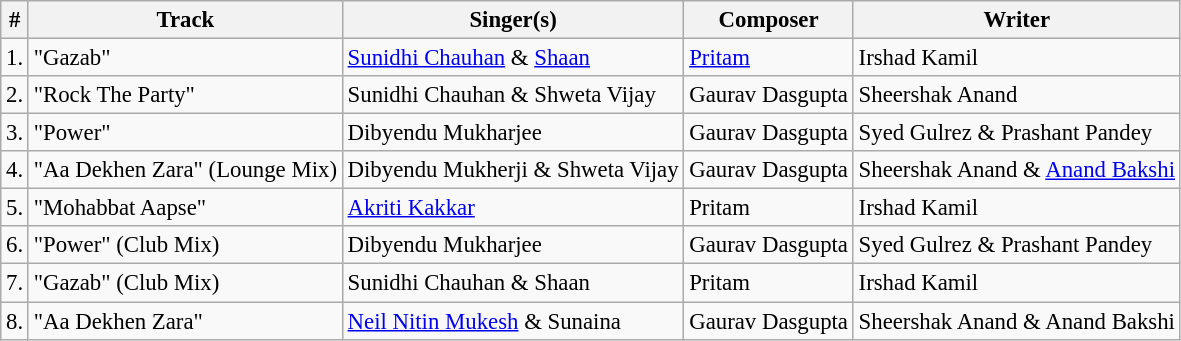<table class="wikitable tracklist" style="font-size:95%;">
<tr>
<th>#</th>
<th>Track</th>
<th>Singer(s)</th>
<th>Composer</th>
<th>Writer</th>
</tr>
<tr>
<td>1.</td>
<td>"Gazab"</td>
<td><a href='#'>Sunidhi Chauhan</a> & <a href='#'>Shaan</a></td>
<td><a href='#'>Pritam</a></td>
<td>Irshad Kamil</td>
</tr>
<tr>
<td>2.</td>
<td>"Rock The Party"</td>
<td>Sunidhi Chauhan & Shweta Vijay</td>
<td>Gaurav Dasgupta</td>
<td>Sheershak Anand</td>
</tr>
<tr>
<td>3.</td>
<td>"Power"</td>
<td>Dibyendu Mukharjee</td>
<td>Gaurav Dasgupta</td>
<td>Syed Gulrez & Prashant Pandey</td>
</tr>
<tr>
<td>4.</td>
<td>"Aa Dekhen Zara" (Lounge Mix)</td>
<td>Dibyendu Mukherji & Shweta Vijay</td>
<td>Gaurav Dasgupta</td>
<td>Sheershak Anand & <a href='#'>Anand Bakshi</a></td>
</tr>
<tr>
<td>5.</td>
<td>"Mohabbat Aapse"</td>
<td><a href='#'>Akriti Kakkar</a></td>
<td>Pritam</td>
<td>Irshad Kamil</td>
</tr>
<tr>
<td>6.</td>
<td>"Power" (Club Mix)</td>
<td>Dibyendu Mukharjee</td>
<td>Gaurav Dasgupta</td>
<td>Syed Gulrez & Prashant Pandey</td>
</tr>
<tr>
<td>7.</td>
<td>"Gazab" (Club Mix)</td>
<td>Sunidhi Chauhan & Shaan</td>
<td>Pritam</td>
<td>Irshad Kamil</td>
</tr>
<tr>
<td>8.</td>
<td>"Aa Dekhen Zara"</td>
<td><a href='#'>Neil Nitin Mukesh</a> & Sunaina</td>
<td>Gaurav Dasgupta</td>
<td>Sheershak Anand & Anand Bakshi</td>
</tr>
</table>
